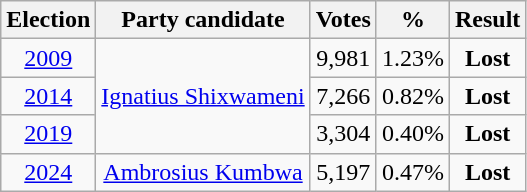<table class="wikitable" style="text-align:center">
<tr>
<th>Election</th>
<th>Party candidate</th>
<th><strong>Votes</strong></th>
<th><strong>%</strong></th>
<th>Result</th>
</tr>
<tr>
<td><a href='#'>2009</a></td>
<td rowspan="3"><a href='#'>Ignatius Shixwameni</a></td>
<td>9,981</td>
<td>1.23%</td>
<td><strong>Lost</strong> </td>
</tr>
<tr>
<td><a href='#'>2014</a></td>
<td>7,266</td>
<td>0.82%</td>
<td><strong>Lost</strong> </td>
</tr>
<tr>
<td><a href='#'>2019</a></td>
<td>3,304</td>
<td>0.40%</td>
<td><strong>Lost</strong> </td>
</tr>
<tr>
<td><a href='#'>2024</a></td>
<td><a href='#'>Ambrosius Kumbwa</a></td>
<td>5,197</td>
<td>0.47%</td>
<td><strong>Lost</strong> </td>
</tr>
</table>
